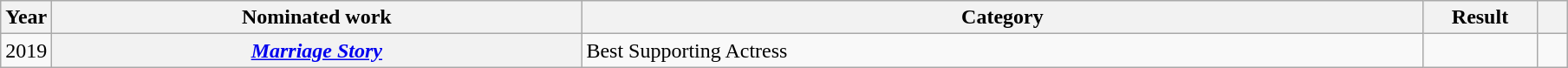<table class="wikitable sortable">
<tr>
<th scope="col" style="width:1em;">Year</th>
<th scope="col" style="width:25em;">Nominated work</th>
<th scope="col" style="width:40em;">Category</th>
<th scope="col" style="width:5em;">Result</th>
<th scope="col" style="width:1em;"class="unsortable"></th>
</tr>
<tr>
<td>2019</td>
<th><em><a href='#'>Marriage Story</a></em></th>
<td>Best Supporting Actress</td>
<td></td>
<td></td>
</tr>
</table>
